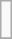<table class="wikitable">
<tr ---->
<td><br></td>
</tr>
<tr --->
</tr>
</table>
